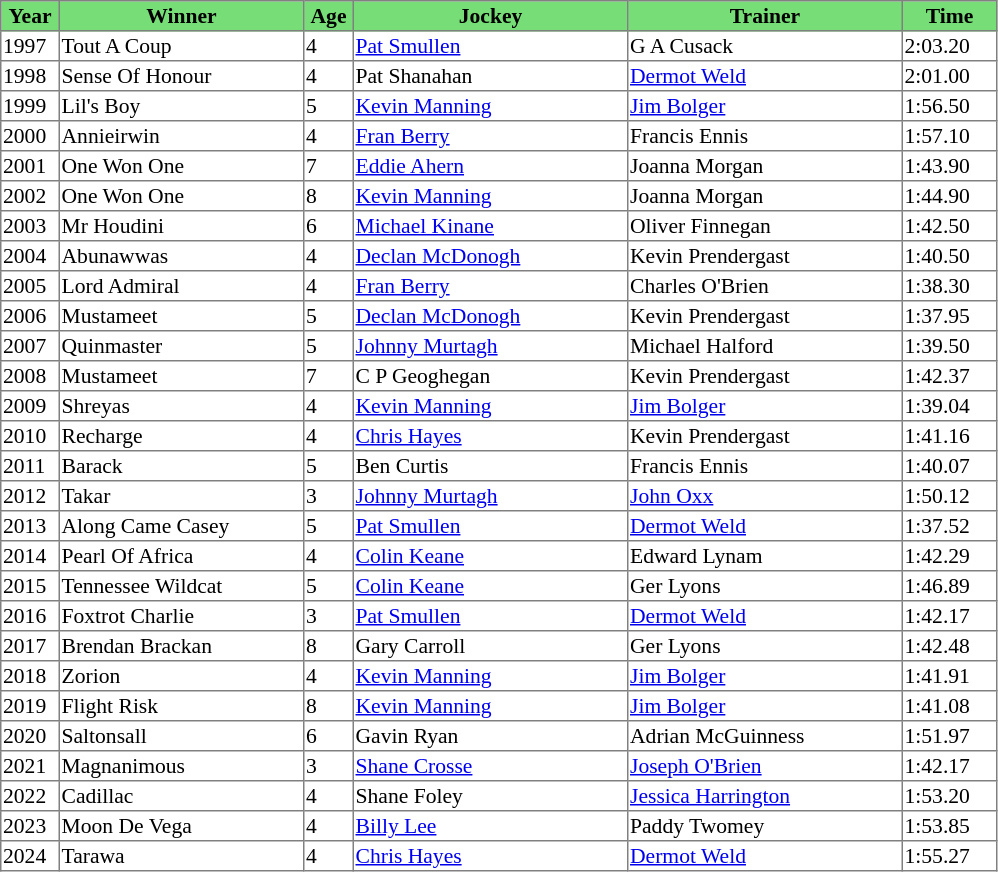<table class = "sortable" | border="1" style="border-collapse: collapse; font-size:90%">
<tr bgcolor="#77dd77" align="center">
<th style="width:36px"><strong>Year</strong></th>
<th style="width:160px"><strong>Winner</strong></th>
<th style="width:30px"><strong>Age</strong></th>
<th style="width:180px"><strong>Jockey</strong></th>
<th style="width:180px"><strong>Trainer</strong></th>
<th style="width:60px"><strong>Time</strong></th>
</tr>
<tr>
<td>1997</td>
<td>Tout A Coup</td>
<td>4</td>
<td><a href='#'>Pat Smullen</a></td>
<td>G A Cusack</td>
<td>2:03.20</td>
</tr>
<tr>
<td>1998</td>
<td>Sense Of Honour</td>
<td>4</td>
<td>Pat Shanahan</td>
<td><a href='#'>Dermot Weld</a></td>
<td>2:01.00</td>
</tr>
<tr>
<td>1999</td>
<td>Lil's Boy</td>
<td>5</td>
<td><a href='#'>Kevin Manning</a></td>
<td><a href='#'>Jim Bolger</a></td>
<td>1:56.50</td>
</tr>
<tr>
<td>2000</td>
<td>Annieirwin</td>
<td>4</td>
<td><a href='#'>Fran Berry</a></td>
<td>Francis Ennis</td>
<td>1:57.10</td>
</tr>
<tr>
<td>2001</td>
<td>One Won One</td>
<td>7</td>
<td><a href='#'>Eddie Ahern</a></td>
<td>Joanna Morgan</td>
<td>1:43.90</td>
</tr>
<tr>
<td>2002</td>
<td>One Won One</td>
<td>8</td>
<td><a href='#'>Kevin Manning</a></td>
<td>Joanna Morgan</td>
<td>1:44.90</td>
</tr>
<tr>
<td>2003</td>
<td>Mr Houdini</td>
<td>6</td>
<td><a href='#'>Michael Kinane</a></td>
<td>Oliver Finnegan</td>
<td>1:42.50</td>
</tr>
<tr>
<td>2004</td>
<td>Abunawwas</td>
<td>4</td>
<td><a href='#'>Declan McDonogh</a></td>
<td>Kevin Prendergast</td>
<td>1:40.50</td>
</tr>
<tr>
<td>2005</td>
<td>Lord Admiral</td>
<td>4</td>
<td><a href='#'>Fran Berry</a></td>
<td>Charles O'Brien</td>
<td>1:38.30</td>
</tr>
<tr>
<td>2006</td>
<td>Mustameet</td>
<td>5</td>
<td><a href='#'>Declan McDonogh</a></td>
<td>Kevin Prendergast</td>
<td>1:37.95</td>
</tr>
<tr>
<td>2007</td>
<td>Quinmaster</td>
<td>5</td>
<td><a href='#'>Johnny Murtagh</a></td>
<td>Michael Halford</td>
<td>1:39.50</td>
</tr>
<tr>
<td>2008</td>
<td>Mustameet</td>
<td>7</td>
<td>C P Geoghegan</td>
<td>Kevin Prendergast</td>
<td>1:42.37</td>
</tr>
<tr>
<td>2009</td>
<td>Shreyas</td>
<td>4</td>
<td><a href='#'>Kevin Manning</a></td>
<td><a href='#'>Jim Bolger</a></td>
<td>1:39.04</td>
</tr>
<tr>
<td>2010</td>
<td>Recharge</td>
<td>4</td>
<td><a href='#'>Chris Hayes</a></td>
<td>Kevin Prendergast</td>
<td>1:41.16</td>
</tr>
<tr>
<td>2011</td>
<td>Barack</td>
<td>5</td>
<td>Ben Curtis</td>
<td>Francis Ennis</td>
<td>1:40.07</td>
</tr>
<tr>
<td>2012</td>
<td>Takar</td>
<td>3</td>
<td><a href='#'>Johnny Murtagh</a></td>
<td><a href='#'>John Oxx</a></td>
<td>1:50.12</td>
</tr>
<tr>
<td>2013</td>
<td>Along Came Casey</td>
<td>5</td>
<td><a href='#'>Pat Smullen</a></td>
<td><a href='#'>Dermot Weld</a></td>
<td>1:37.52</td>
</tr>
<tr>
<td>2014</td>
<td>Pearl Of Africa</td>
<td>4</td>
<td><a href='#'>Colin Keane</a></td>
<td>Edward Lynam</td>
<td>1:42.29</td>
</tr>
<tr>
<td>2015</td>
<td>Tennessee Wildcat</td>
<td>5</td>
<td><a href='#'>Colin Keane</a></td>
<td>Ger Lyons</td>
<td>1:46.89</td>
</tr>
<tr>
<td>2016</td>
<td>Foxtrot Charlie</td>
<td>3</td>
<td><a href='#'>Pat Smullen</a></td>
<td><a href='#'>Dermot Weld</a></td>
<td>1:42.17</td>
</tr>
<tr>
<td>2017</td>
<td>Brendan Brackan</td>
<td>8</td>
<td>Gary Carroll</td>
<td>Ger Lyons</td>
<td>1:42.48</td>
</tr>
<tr>
<td>2018</td>
<td>Zorion</td>
<td>4</td>
<td><a href='#'>Kevin Manning</a></td>
<td><a href='#'>Jim Bolger</a></td>
<td>1:41.91</td>
</tr>
<tr>
<td>2019</td>
<td>Flight Risk</td>
<td>8</td>
<td><a href='#'>Kevin Manning</a></td>
<td><a href='#'>Jim Bolger</a></td>
<td>1:41.08</td>
</tr>
<tr>
<td>2020</td>
<td>Saltonsall</td>
<td>6</td>
<td>Gavin Ryan</td>
<td>Adrian McGuinness</td>
<td>1:51.97</td>
</tr>
<tr>
<td>2021</td>
<td>Magnanimous</td>
<td>3</td>
<td><a href='#'>Shane Crosse</a></td>
<td><a href='#'>Joseph O'Brien</a></td>
<td>1:42.17</td>
</tr>
<tr>
<td>2022</td>
<td>Cadillac</td>
<td>4</td>
<td>Shane Foley</td>
<td><a href='#'>Jessica Harrington</a></td>
<td>1:53.20</td>
</tr>
<tr>
<td>2023</td>
<td>Moon De Vega</td>
<td>4</td>
<td><a href='#'>Billy Lee</a></td>
<td>Paddy Twomey</td>
<td>1:53.85</td>
</tr>
<tr>
<td>2024</td>
<td>Tarawa</td>
<td>4</td>
<td><a href='#'>Chris Hayes</a></td>
<td><a href='#'>Dermot Weld</a></td>
<td>1:55.27</td>
</tr>
</table>
